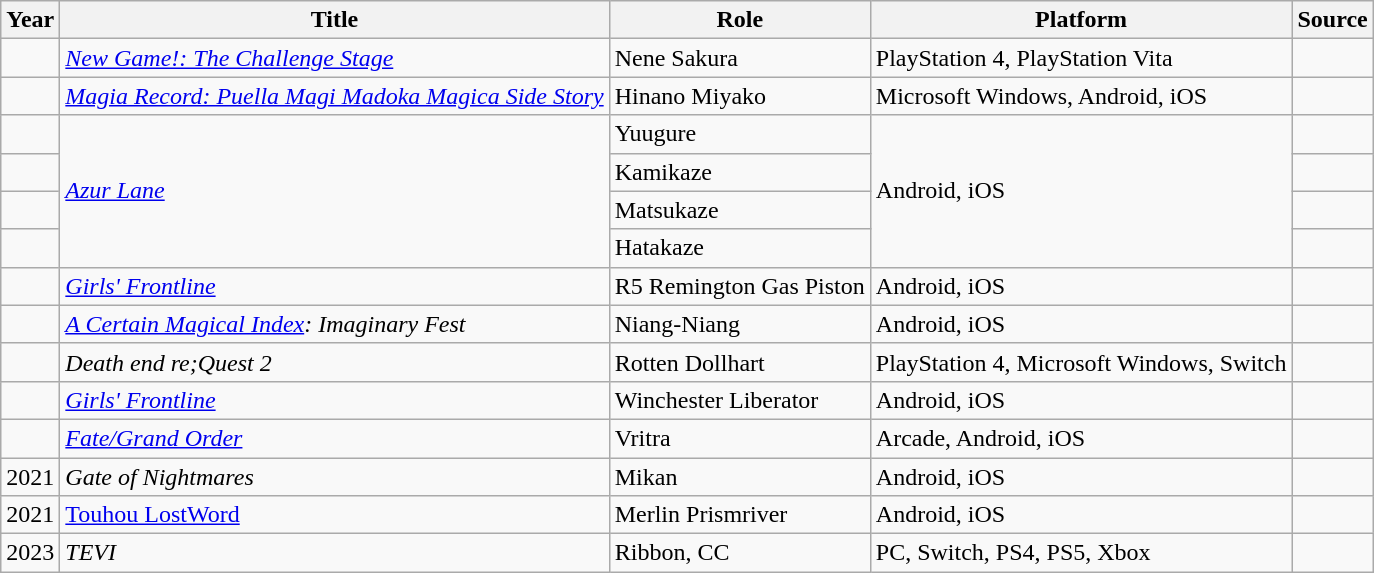<table class="wikitable sortable plainrowheaders">
<tr>
<th>Year</th>
<th class="unsortable">Title</th>
<th class="unsortable">Role</th>
<th class="unsortable">Platform</th>
<th class="unsortable">Source</th>
</tr>
<tr>
<td></td>
<td><em><a href='#'>New Game!: The Challenge Stage</a></em></td>
<td>Nene Sakura</td>
<td>PlayStation 4, PlayStation Vita</td>
<td></td>
</tr>
<tr>
<td></td>
<td><em><a href='#'>Magia Record: Puella Magi Madoka Magica Side Story</a></em></td>
<td>Hinano Miyako</td>
<td>Microsoft Windows, Android, iOS</td>
<td></td>
</tr>
<tr>
<td></td>
<td rowspan="4"><em><a href='#'>Azur Lane</a></em></td>
<td>Yuugure</td>
<td rowspan="4">Android, iOS</td>
<td></td>
</tr>
<tr>
<td></td>
<td>Kamikaze</td>
<td></td>
</tr>
<tr>
<td></td>
<td>Matsukaze</td>
<td></td>
</tr>
<tr>
<td></td>
<td>Hatakaze</td>
<td></td>
</tr>
<tr>
<td></td>
<td><em><a href='#'>Girls' Frontline</a></em></td>
<td>R5 Remington Gas Piston</td>
<td>Android, iOS</td>
<td></td>
</tr>
<tr>
<td></td>
<td><em><a href='#'>A Certain Magical Index</a>: Imaginary Fest</em></td>
<td>Niang-Niang</td>
<td>Android, iOS</td>
<td></td>
</tr>
<tr>
<td></td>
<td><em>Death end re;Quest 2</em></td>
<td>Rotten Dollhart</td>
<td>PlayStation 4, Microsoft Windows, Switch</td>
<td></td>
</tr>
<tr>
<td></td>
<td><em><a href='#'>Girls' Frontline</a></em></td>
<td>Winchester Liberator</td>
<td>Android, iOS</td>
<td></td>
</tr>
<tr>
<td></td>
<td><em><a href='#'>Fate/Grand Order</a></em></td>
<td>Vritra</td>
<td>Arcade, Android, iOS</td>
<td></td>
</tr>
<tr>
<td>2021</td>
<td><em>Gate of Nightmares</em></td>
<td>Mikan</td>
<td>Android, iOS</td>
<td></td>
</tr>
<tr>
<td>2021</td>
<td><a href='#'>Touhou LostWord</a></td>
<td>Merlin Prismriver</td>
<td>Android, iOS</td>
</tr>
<tr>
<td>2023</td>
<td><em>TEVI</em></td>
<td>Ribbon, CC</td>
<td>PC, Switch, PS4, PS5, Xbox</td>
<td></td>
</tr>
</table>
